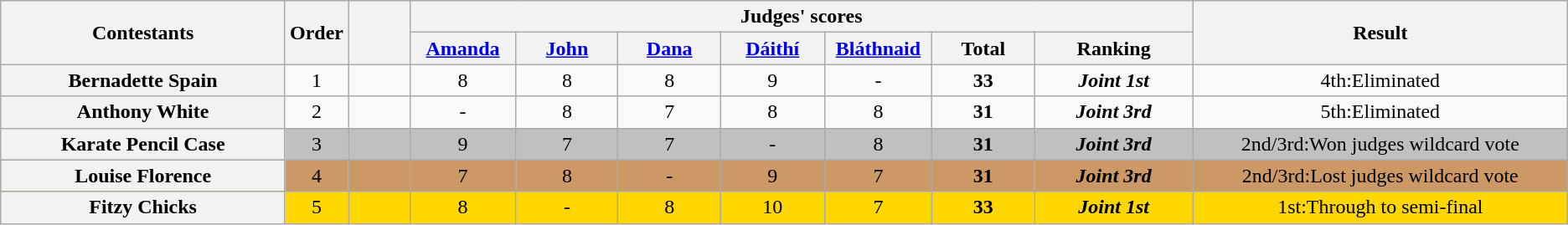<table class="wikitable plainrowheaders" style="text-align:center;">
<tr>
<th style="width:15em;" rowspan="2">Contestants</th>
<th style="width:1em;"  rowspan="2">Order</th>
<th style="width:3em;"  rowspan="2"></th>
<th style="width:38em"  colspan="7">Judges' scores</th>
<th style="width:20em;" rowspan="2">Result</th>
</tr>
<tr>
<th style="width:5em;"><a href='#'>Amanda</a></th>
<th style="width:5em;"><a href='#'>John</a></th>
<th style="width:5em;"><a href='#'>Dana</a></th>
<th style="width:5em;"><a href='#'>Dáithí</a></th>
<th style="width:5em;"><a href='#'>Bláthnaid</a></th>
<th style="width:5em;">Total</th>
<th style="width:8em;">Ranking</th>
</tr>
<tr>
<th scope="row">Bernadette Spain</th>
<td>1</td>
<td></td>
<td>8</td>
<td>8</td>
<td>8</td>
<td>9</td>
<td>-</td>
<td><strong>33</strong></td>
<td><strong><em>Joint 1st</em></strong></td>
<td>4th:Eliminated</td>
</tr>
<tr>
<th scope="row">Anthony White</th>
<td>2</td>
<td></td>
<td>-</td>
<td>8</td>
<td>7</td>
<td>8</td>
<td>8</td>
<td><strong>31</strong></td>
<td><strong><em>Joint 3rd</em></strong></td>
<td>5th:Eliminated</td>
</tr>
<tr style="background:silver;">
<th scope="row">Karate Pencil Case</th>
<td>3</td>
<td></td>
<td>9</td>
<td>7</td>
<td>7</td>
<td>-</td>
<td>8</td>
<td><strong>31</strong></td>
<td><strong><em>Joint 3rd</em></strong></td>
<td>2nd/3rd:Won judges wildcard vote</td>
</tr>
<tr style="background:#c96;">
<th scope="row">Louise Florence</th>
<td>4</td>
<td></td>
<td>7</td>
<td>8</td>
<td>-</td>
<td>9</td>
<td>7</td>
<td><strong>31</strong></td>
<td><strong><em>Joint 3rd</em></strong></td>
<td>2nd/3rd:Lost judges wildcard vote</td>
</tr>
<tr style="background:gold;">
<th scope="row">Fitzy Chicks</th>
<td>5</td>
<td></td>
<td>8</td>
<td>-</td>
<td>8</td>
<td>10</td>
<td>7</td>
<td><strong>33</strong></td>
<td><strong><em>Joint 1st</em></strong></td>
<td>1st:Through to semi-final</td>
</tr>
</table>
